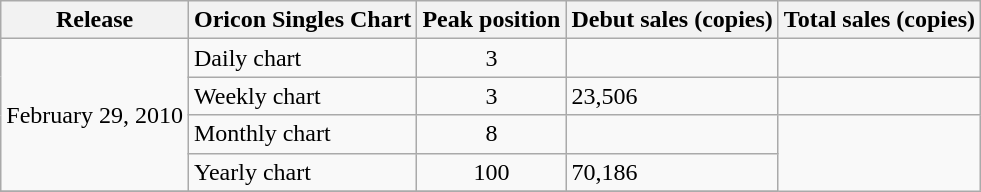<table class="wikitable">
<tr>
<th>Release</th>
<th>Oricon Singles Chart</th>
<th>Peak position</th>
<th>Debut sales (copies)</th>
<th>Total sales (copies)</th>
</tr>
<tr>
<td rowspan="4">February 29, 2010</td>
<td>Daily chart</td>
<td align="center">3</td>
<td></td>
<td></td>
</tr>
<tr>
<td>Weekly chart</td>
<td align="center">3</td>
<td>23,506</td>
<td></td>
</tr>
<tr>
<td>Monthly chart</td>
<td align="center">8</td>
<td></td>
</tr>
<tr>
<td>Yearly chart</td>
<td align="center">100</td>
<td>70,186</td>
</tr>
<tr>
</tr>
</table>
